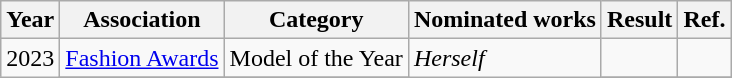<table class="wikitable sortable">
<tr>
<th>Year</th>
<th>Association</th>
<th>Category</th>
<th>Nominated works</th>
<th>Result</th>
<th>Ref.</th>
</tr>
<tr>
<td rowspan=2>2023</td>
<td><a href='#'>Fashion Awards</a></td>
<td>Model of the Year</td>
<td rowspan=5><em>Herself</em></td>
<td></td>
<td></td>
</tr>
<tr>
</tr>
</table>
